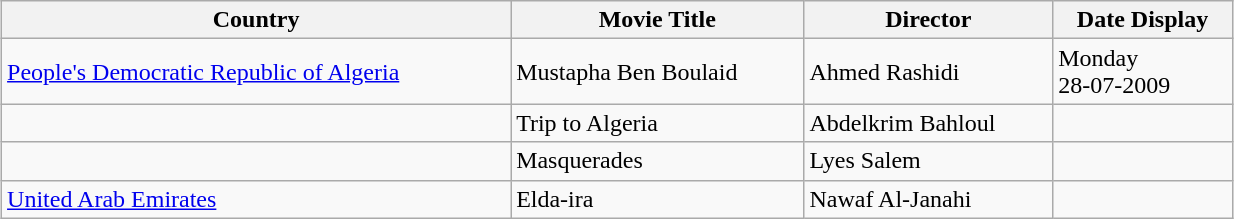<table class="wikitable toccolours" border="1" cellspacing="0" cellpadding="2" style="width:65%; margin:auto; border-collapse:collapse;">
<tr>
<th>Country</th>
<th>Movie Title</th>
<th>Director</th>
<th>Date Display</th>
</tr>
<tr>
<td> <a href='#'>People's Democratic Republic of Algeria</a></td>
<td>Mustapha Ben Boulaid</td>
<td>Ahmed Rashidi</td>
<td>Monday<br>28-07-2009</td>
</tr>
<tr>
<td></td>
<td>Trip to Algeria</td>
<td>Abdelkrim Bahloul</td>
<td></td>
</tr>
<tr>
<td></td>
<td>Masquerades</td>
<td>Lyes Salem</td>
<td></td>
</tr>
<tr>
<td> <a href='#'>United Arab Emirates</a></td>
<td>Elda-ira</td>
<td>Nawaf Al-Janahi</td>
<td></td>
</tr>
</table>
